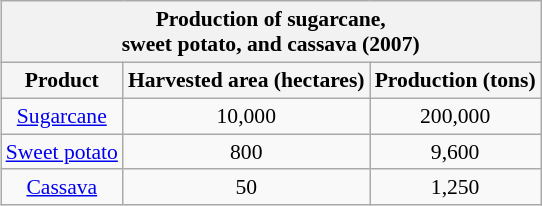<table class="wikitable" style="font-size: 90%; float:right; margin:1em; border-collapse:border; text-align:center;">
<tr>
<th colspan="3" class= style="background:#b8860b; text-align:right; font-size:larger; color:indigo;"><strong>Production of sugarcane,<br>sweet potato, and cassava (2007)</strong></th>
</tr>
<tr>
<td bgcolor=#f5f5f5><strong>Product</strong></td>
<td bgcolor=#f5f5f5><strong>Harvested area (hectares)</strong></td>
<td bgcolor=#f5f5f5><strong>Production (tons)</strong></td>
</tr>
<tr>
<td><a href='#'>Sugarcane</a></td>
<td>10,000</td>
<td>200,000</td>
</tr>
<tr>
<td><a href='#'>Sweet potato</a></td>
<td>800</td>
<td>9,600</td>
</tr>
<tr>
<td><a href='#'>Cassava</a></td>
<td>50</td>
<td>1,250</td>
</tr>
</table>
